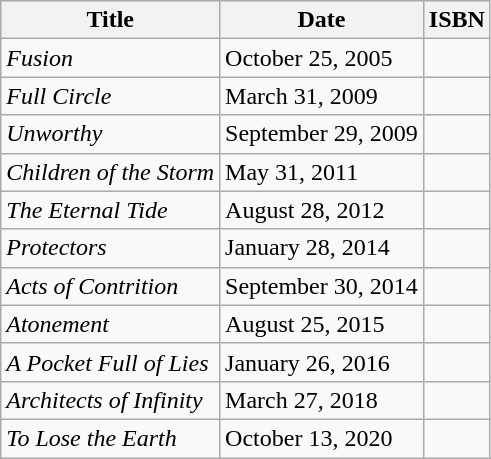<table class="wikitable">
<tr>
<th>Title</th>
<th>Date</th>
<th>ISBN</th>
</tr>
<tr>
<td><em>Fusion</em></td>
<td>October 25, 2005</td>
<td></td>
</tr>
<tr>
<td><em>Full Circle</em></td>
<td>March 31, 2009</td>
<td></td>
</tr>
<tr>
<td><em>Unworthy</em></td>
<td>September 29, 2009</td>
<td></td>
</tr>
<tr>
<td><em>Children of the Storm</em></td>
<td>May 31, 2011</td>
<td></td>
</tr>
<tr>
<td><em>The Eternal Tide</em></td>
<td>August 28, 2012</td>
<td></td>
</tr>
<tr>
<td><em>Protectors</em></td>
<td>January 28, 2014</td>
<td></td>
</tr>
<tr>
<td><em>Acts of Contrition</em></td>
<td>September 30, 2014</td>
<td></td>
</tr>
<tr>
<td><em>Atonement</em></td>
<td>August 25, 2015</td>
<td></td>
</tr>
<tr>
<td><em>A Pocket Full of Lies</em></td>
<td>January 26, 2016</td>
<td></td>
</tr>
<tr>
<td><em>Architects of Infinity</em></td>
<td>March 27, 2018</td>
<td></td>
</tr>
<tr>
<td><em>To Lose the Earth</em></td>
<td>October 13, 2020</td>
<td></td>
</tr>
</table>
